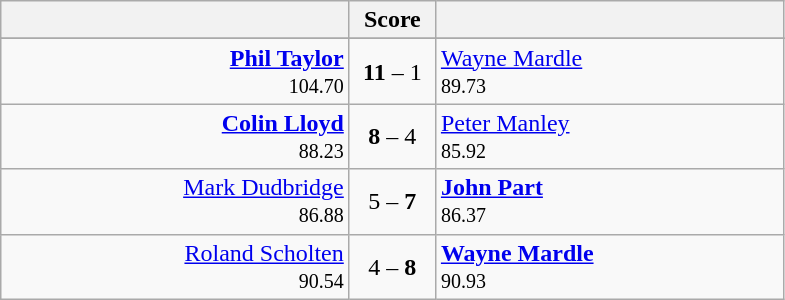<table class=wikitable style="text-align:center">
<tr>
<th width=225></th>
<th width=50>Score</th>
<th width=225></th>
</tr>
<tr align=center>
</tr>
<tr align=left>
<td align=right><strong><a href='#'>Phil Taylor</a></strong> <br> <small><span>104.70</span></small></td>
<td align=center><strong>11</strong> – 1</td>
<td> <a href='#'>Wayne Mardle</a><br> <small><span>89.73</span></small></td>
</tr>
<tr align=left>
<td align=right><strong><a href='#'>Colin Lloyd</a></strong> <br> <small><span>88.23</span></small></td>
<td align=center><strong>8</strong> – 4</td>
<td> <a href='#'>Peter Manley</a><br> <small><span>85.92</span></small></td>
</tr>
<tr align=left>
<td align=right><a href='#'>Mark Dudbridge</a> <br> <small><span>86.88</span></small></td>
<td align=center>5 – <strong>7</strong></td>
<td> <strong><a href='#'>John Part</a></strong><br> <small><span>86.37</span></small></td>
</tr>
<tr align=left>
<td align=right><a href='#'>Roland Scholten</a> <br> <small><span>90.54</span></small></td>
<td align=center>4 – <strong>8</strong></td>
<td> <strong><a href='#'>Wayne Mardle</a></strong><br> <small><span>90.93</span></small></td>
</tr>
</table>
